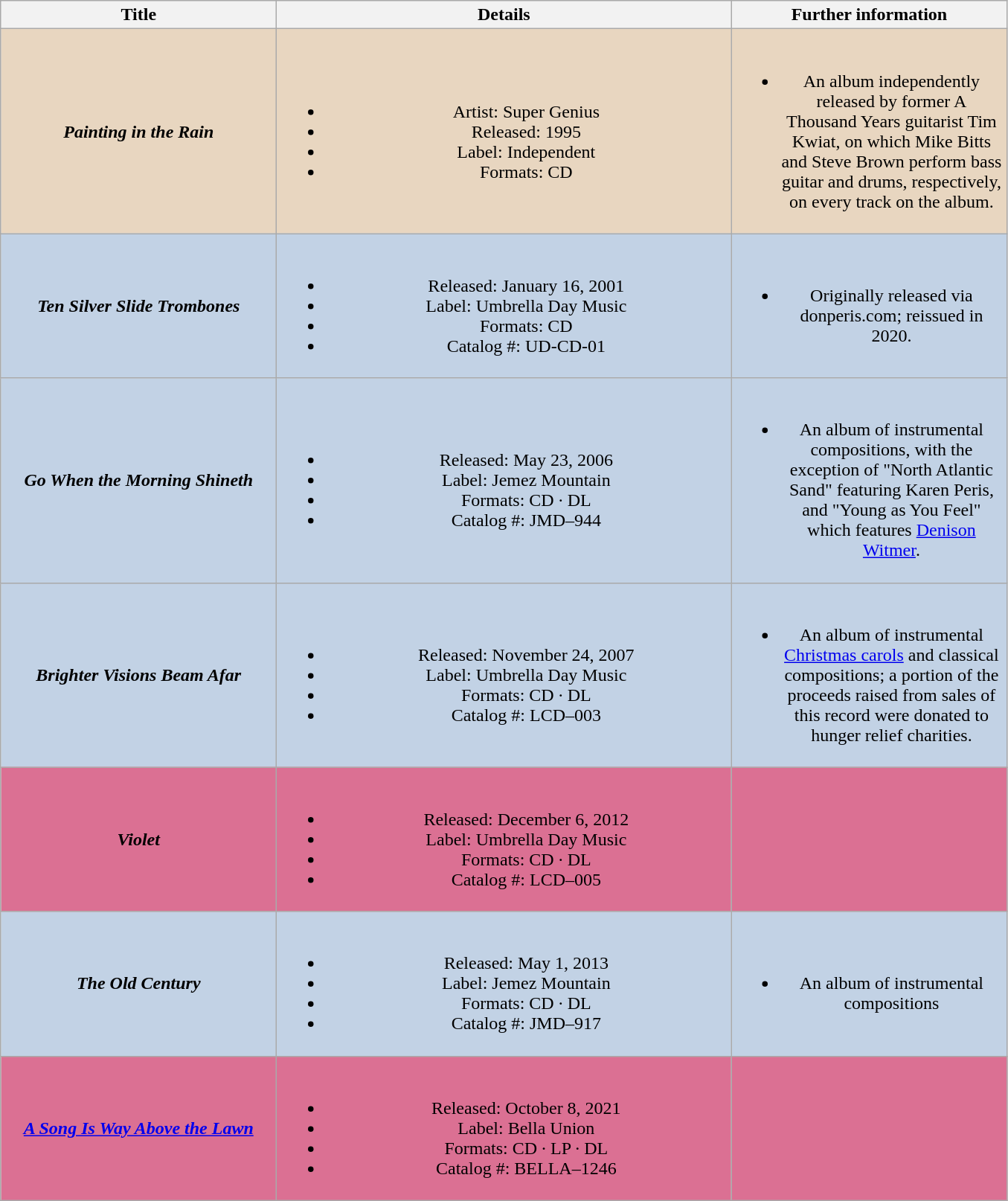<table class="wikitable plainrowheaders" style="text-align:center;" border="1">
<tr>
<th scope="col" rowspan="1" style="width:15em;">Title</th>
<th scope="col" rowspan="1" style="width:25em;">Details</th>
<th scope="col" rowspan="1" style="width:15em;">Further information</th>
</tr>
<tr>
<th scope="row" style="background:#e8d6c0"><em>Painting in the Rain</em></th>
<td style="background:#e8d6c0"><br><ul><li>Artist: Super Genius</li><li>Released: 1995</li><li>Label: Independent</li><li>Formats: CD</li></ul></td>
<td style="background:#e8d6c0"><br><ul><li>An album independently released by former A Thousand Years guitarist Tim Kwiat, on which Mike Bitts and Steve Brown perform bass guitar and drums, respectively, on every track on the album.</li></ul></td>
</tr>
<tr>
<th scope="row" style="background:#c2d2e5"><em>Ten Silver Slide Trombones</em></th>
<td style="background:#c2d2e5"><br><ul><li>Released: January 16, 2001</li><li>Label: Umbrella Day Music</li><li>Formats: CD</li><li>Catalog #: UD-CD-01</li></ul></td>
<td style="background:#c2d2e5"><br><ul><li>Originally released via donperis.com; reissued in 2020.</li></ul></td>
</tr>
<tr>
<th scope="row" style="background:#c2d2e5"><em>Go When the Morning Shineth</em></th>
<td style="background:#c2d2e5"><br><ul><li>Released: May 23, 2006</li><li>Label: Jemez Mountain</li><li>Formats: CD · DL</li><li>Catalog #: JMD–944</li></ul></td>
<td style="background:#c2d2e5"><br><ul><li>An album of instrumental compositions, with the exception of "North Atlantic Sand" featuring Karen Peris, and "Young as You Feel" which features <a href='#'>Denison Witmer</a>.</li></ul></td>
</tr>
<tr>
<th scope="row" style="background:#c2d2e5"><em>Brighter Visions Beam Afar</em></th>
<td style="background:#c2d2e5"><br><ul><li>Released: November 24, 2007</li><li>Label: Umbrella Day Music</li><li>Formats: CD · DL</li><li>Catalog #: LCD–003</li></ul></td>
<td style="background:#c2d2e5"><br><ul><li>An album of instrumental <a href='#'>Christmas carols</a> and classical compositions; a portion of the proceeds raised from sales of this record were donated to hunger relief charities.</li></ul></td>
</tr>
<tr>
<th scope="row" style="background:#db7093"><em>Violet</em></th>
<td style="background:#db7093"><br><ul><li>Released: December 6, 2012</li><li>Label: Umbrella Day Music</li><li>Formats: CD · DL</li><li>Catalog #: LCD–005</li></ul></td>
<td style="background:#db7093"></td>
</tr>
<tr>
<th scope="row" style="background:#c2d2e5"><em>The Old Century</em></th>
<td style="background:#c2d2e5"><br><ul><li>Released: May 1, 2013</li><li>Label: Jemez Mountain</li><li>Formats: CD · DL</li><li>Catalog #: JMD–917</li></ul></td>
<td style="background:#c2d2e5"><br><ul><li>An album of instrumental compositions</li></ul></td>
</tr>
<tr>
<th scope="row" style="background:#db7093"><em><a href='#'>A Song Is Way Above the Lawn</a></em></th>
<td style="background:#db7093"><br><ul><li>Released: October 8, 2021</li><li>Label: Bella Union</li><li>Formats: CD · LP · DL</li><li>Catalog #: BELLA–1246</li></ul></td>
<td style="background:#db7093"></td>
</tr>
</table>
